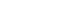<table style="width100%; text-align:center; font-weight:bold;">
<tr style="color:white;">
<td style="background:">48</td>
<td style="background:">32</td>
<td style="background:">6</td>
</tr>
<tr>
<td></td>
<td></td>
<td></td>
<td></td>
</tr>
</table>
